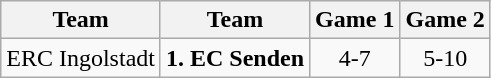<table class="wikitable">
<tr>
<th>Team</th>
<th>Team</th>
<th>Game 1</th>
<th>Game 2</th>
</tr>
<tr>
<td>ERC Ingolstadt</td>
<td><strong>1. EC Senden</strong></td>
<td align="center">4-7</td>
<td align="center">5-10</td>
</tr>
</table>
